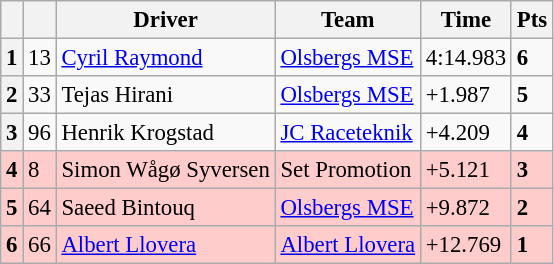<table class=wikitable style="font-size:95%">
<tr>
<th></th>
<th></th>
<th>Driver</th>
<th>Team</th>
<th>Time</th>
<th>Pts</th>
</tr>
<tr>
<th>1</th>
<td>13</td>
<td> <a href='#'>Cyril Raymond</a></td>
<td><a href='#'>Olsbergs MSE</a></td>
<td>4:14.983</td>
<td><strong>6</strong></td>
</tr>
<tr>
<th>2</th>
<td>33</td>
<td> Tejas Hirani</td>
<td><a href='#'>Olsbergs MSE</a></td>
<td>+1.987</td>
<td><strong>5</strong></td>
</tr>
<tr>
<th>3</th>
<td>96</td>
<td> Henrik Krogstad</td>
<td><a href='#'>JC Raceteknik</a></td>
<td>+4.209</td>
<td><strong>4</strong></td>
</tr>
<tr>
<th style="background:#ffcccc;">4</th>
<td style="background:#ffcccc;">8</td>
<td style="background:#ffcccc;"> Simon Wågø Syversen</td>
<td style="background:#ffcccc;">Set Promotion</td>
<td style="background:#ffcccc;">+5.121</td>
<td style="background:#ffcccc;"><strong>3</strong></td>
</tr>
<tr>
<th style="background:#ffcccc;">5</th>
<td style="background:#ffcccc;">64</td>
<td style="background:#ffcccc;"> Saeed Bintouq</td>
<td style="background:#ffcccc;"><a href='#'>Olsbergs MSE</a></td>
<td style="background:#ffcccc;">+9.872</td>
<td style="background:#ffcccc;"><strong>2</strong></td>
</tr>
<tr>
<th style="background:#ffcccc;">6</th>
<td style="background:#ffcccc;">66</td>
<td style="background:#ffcccc;"> <a href='#'>Albert Llovera</a></td>
<td style="background:#ffcccc;"><a href='#'>Albert Llovera</a></td>
<td style="background:#ffcccc;">+12.769</td>
<td style="background:#ffcccc;"><strong>1</strong></td>
</tr>
</table>
